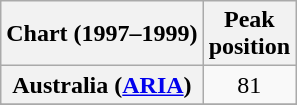<table class="wikitable sortable plainrowheaders">
<tr>
<th scope="col">Chart (1997–1999)</th>
<th scope="col">Peak<br>position</th>
</tr>
<tr>
<th scope="row">Australia (<a href='#'>ARIA</a>)</th>
<td align="center">81</td>
</tr>
<tr>
</tr>
<tr>
</tr>
<tr>
</tr>
<tr>
</tr>
</table>
